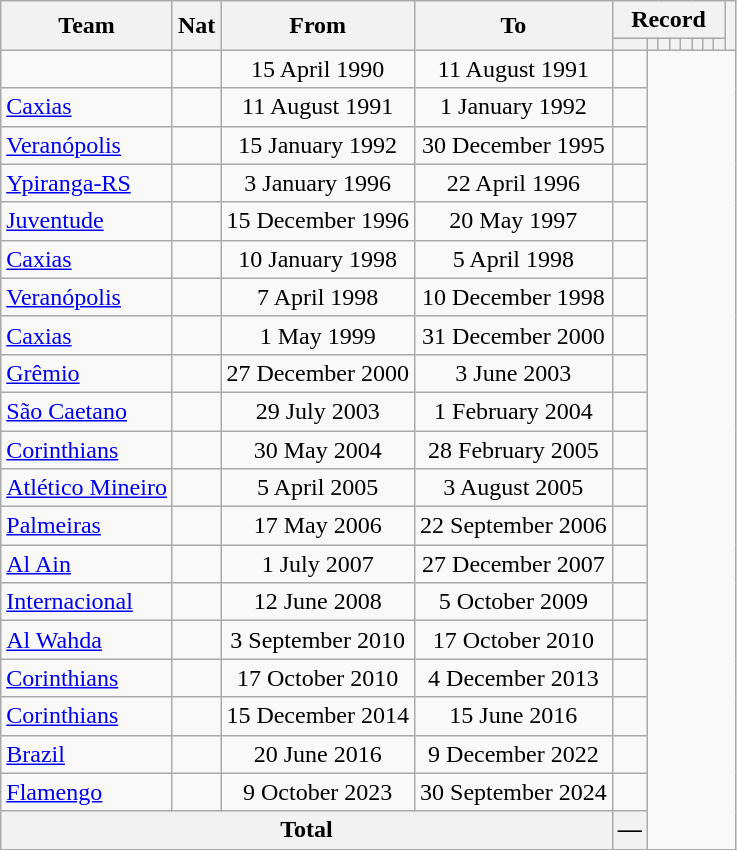<table class="wikitable" style="text-align: center">
<tr>
<th rowspan="2">Team</th>
<th rowspan="2">Nat</th>
<th rowspan="2">From</th>
<th rowspan="2">To</th>
<th colspan="8">Record</th>
<th rowspan="2"></th>
</tr>
<tr>
<th></th>
<th></th>
<th></th>
<th></th>
<th></th>
<th></th>
<th></th>
<th></th>
</tr>
<tr>
<td align="left"></td>
<td style="text-align:center;"></td>
<td style="text-align:center;">15 April 1990</td>
<td style="text-align:center;">11 August 1991<br></td>
<td></td>
</tr>
<tr>
<td align="left"><a href='#'>Caxias</a></td>
<td style="text-align:center;"></td>
<td style="text-align:center;">11 August 1991</td>
<td style="text-align:center;">1 January 1992<br></td>
<td></td>
</tr>
<tr>
<td align="left"><a href='#'>Veranópolis</a></td>
<td style="text-align:center;"></td>
<td style="text-align:center;">15 January 1992</td>
<td style="text-align:center;">30 December 1995<br></td>
<td></td>
</tr>
<tr>
<td align="left"><a href='#'>Ypiranga-RS</a></td>
<td style="text-align:center;"></td>
<td style="text-align:center;">3 January 1996</td>
<td style="text-align:center;">22 April 1996<br></td>
<td></td>
</tr>
<tr>
<td align="left"><a href='#'>Juventude</a></td>
<td style="text-align:center;"></td>
<td style="text-align:center;">15 December 1996</td>
<td style="text-align:center;">20 May 1997<br></td>
<td></td>
</tr>
<tr>
<td align="left"><a href='#'>Caxias</a></td>
<td style="text-align:center;"></td>
<td style="text-align:center;">10 January 1998</td>
<td style="text-align:center;">5 April 1998<br></td>
<td></td>
</tr>
<tr>
<td align="left"><a href='#'>Veranópolis</a></td>
<td style="text-align:center;"></td>
<td style="text-align:center;">7 April 1998</td>
<td style="text-align:center;">10 December 1998<br></td>
<td></td>
</tr>
<tr>
<td align="left"><a href='#'>Caxias</a></td>
<td style="text-align:center;"></td>
<td style="text-align:center;">1 May 1999</td>
<td style="text-align:center;">31 December 2000<br></td>
<td></td>
</tr>
<tr>
<td align="left"><a href='#'>Grêmio</a></td>
<td style="text-align:center;"></td>
<td style="text-align:center;">27 December 2000</td>
<td style="text-align:center;">3 June 2003<br></td>
<td></td>
</tr>
<tr>
<td align="left"><a href='#'>São Caetano</a></td>
<td style="text-align:center;"></td>
<td style="text-align:center;">29 July 2003</td>
<td style="text-align:center;">1 February 2004<br></td>
<td></td>
</tr>
<tr>
<td align="left"><a href='#'>Corinthians</a></td>
<td style="text-align:center;"></td>
<td style="text-align:center;">30 May 2004</td>
<td style="text-align:center;">28 February 2005<br></td>
<td></td>
</tr>
<tr>
<td align="left"><a href='#'>Atlético Mineiro</a></td>
<td style="text-align:center;"></td>
<td style="text-align:center;">5 April 2005</td>
<td style="text-align:center;">3 August 2005<br>
</td>
<td></td>
</tr>
<tr>
<td align="left"><a href='#'>Palmeiras</a></td>
<td style="text-align:center;"></td>
<td style="text-align:center;">17 May 2006</td>
<td style="text-align:center;">22 September 2006<br></td>
<td></td>
</tr>
<tr>
<td align="left"><a href='#'>Al Ain</a></td>
<td style="text-align:center;"></td>
<td style="text-align:center;">1 July 2007</td>
<td style="text-align:center;">27 December 2007<br>
</td>
<td></td>
</tr>
<tr>
<td align="left"><a href='#'>Internacional</a></td>
<td style="text-align:center;"></td>
<td style="text-align:center;">12 June 2008</td>
<td style="text-align:center;">5 October 2009<br>
</td>
<td></td>
</tr>
<tr>
<td align="left"><a href='#'>Al Wahda</a></td>
<td style="text-align:center;"></td>
<td style="text-align:center;">3 September 2010</td>
<td style="text-align:center;">17 October 2010<br>
</td>
<td></td>
</tr>
<tr>
<td align="left"><a href='#'>Corinthians</a></td>
<td style="text-align:center;"></td>
<td style="text-align:center;">17 October 2010</td>
<td style="text-align:center;">4 December 2013<br></td>
<td></td>
</tr>
<tr>
<td align="left"><a href='#'>Corinthians</a></td>
<td style="text-align:center;"></td>
<td style="text-align:center;">15 December 2014</td>
<td style="text-align:center;">15 June 2016<br></td>
<td></td>
</tr>
<tr>
<td align="left"><a href='#'>Brazil</a></td>
<td style="text-align:center;"></td>
<td style="text-align:center;">20 June 2016</td>
<td style="text-align:center;">9 December 2022<br></td>
<td></td>
</tr>
<tr>
<td align="left"><a href='#'>Flamengo</a></td>
<td style="text-align:center;"></td>
<td style="text-align:center;">9 October 2023</td>
<td style="text-align:center;">30 September 2024<br></td>
<td></td>
</tr>
<tr>
<th colspan="4">Total<br></th>
<th>—</th>
</tr>
</table>
